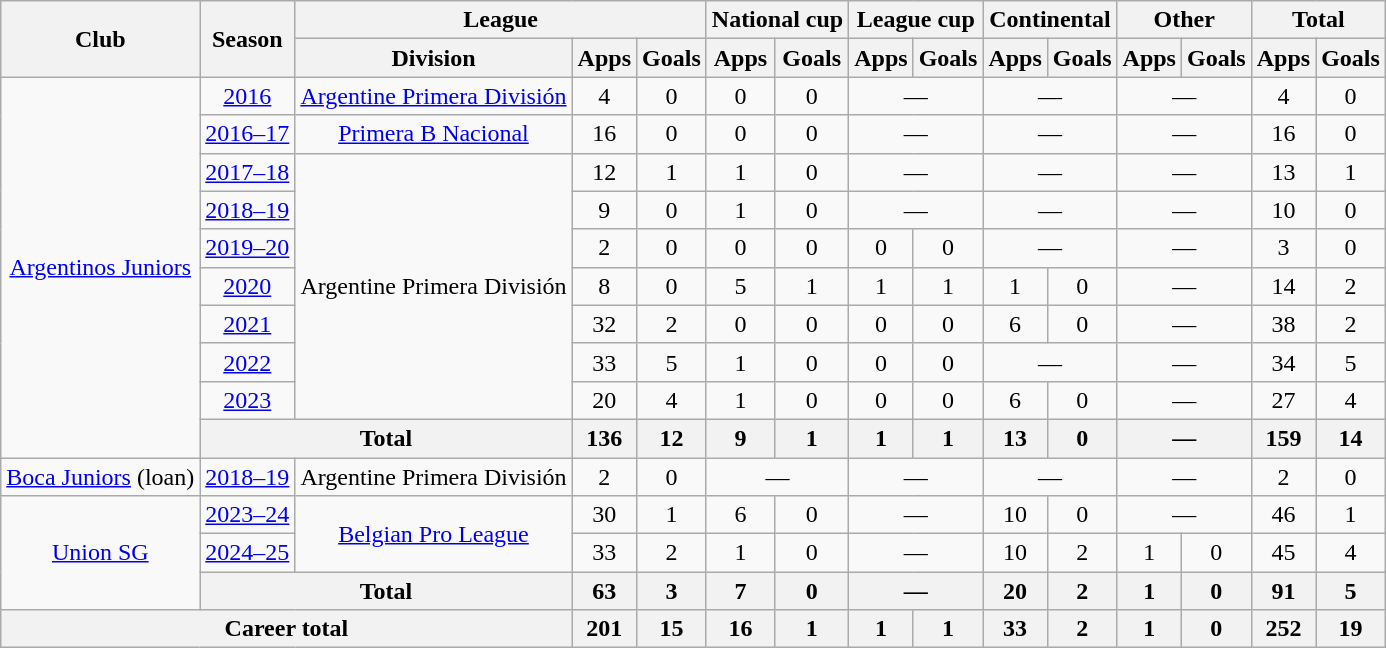<table class="wikitable" style="text-align:center">
<tr>
<th rowspan="2">Club</th>
<th rowspan="2">Season</th>
<th colspan="3">League</th>
<th colspan="2">National cup</th>
<th colspan="2">League cup</th>
<th colspan="2">Continental</th>
<th colspan="2">Other</th>
<th colspan="2">Total</th>
</tr>
<tr>
<th>Division</th>
<th>Apps</th>
<th>Goals</th>
<th>Apps</th>
<th>Goals</th>
<th>Apps</th>
<th>Goals</th>
<th>Apps</th>
<th>Goals</th>
<th>Apps</th>
<th>Goals</th>
<th>Apps</th>
<th>Goals</th>
</tr>
<tr>
<td rowspan="10"><a href='#'>Argentinos Juniors</a></td>
<td><a href='#'>2016</a></td>
<td><a href='#'>Argentine Primera División</a></td>
<td>4</td>
<td>0</td>
<td>0</td>
<td>0</td>
<td colspan="2">—</td>
<td colspan="2">—</td>
<td colspan="2">—</td>
<td>4</td>
<td>0</td>
</tr>
<tr>
<td><a href='#'>2016–17</a></td>
<td><a href='#'>Primera B Nacional</a></td>
<td>16</td>
<td>0</td>
<td>0</td>
<td>0</td>
<td colspan="2">—</td>
<td colspan="2">—</td>
<td colspan="2">—</td>
<td>16</td>
<td>0</td>
</tr>
<tr>
<td><a href='#'>2017–18</a></td>
<td rowspan="7">Argentine Primera División</td>
<td>12</td>
<td>1</td>
<td>1</td>
<td>0</td>
<td colspan="2">—</td>
<td colspan="2">—</td>
<td colspan="2">—</td>
<td>13</td>
<td>1</td>
</tr>
<tr>
<td><a href='#'>2018–19</a></td>
<td>9</td>
<td>0</td>
<td>1</td>
<td>0</td>
<td colspan="2">—</td>
<td colspan="2">—</td>
<td colspan="2">—</td>
<td>10</td>
<td>0</td>
</tr>
<tr>
<td><a href='#'>2019–20</a></td>
<td>2</td>
<td>0</td>
<td>0</td>
<td>0</td>
<td>0</td>
<td>0</td>
<td colspan="2">—</td>
<td colspan="2">—</td>
<td>3</td>
<td>0</td>
</tr>
<tr>
<td><a href='#'>2020</a></td>
<td>8</td>
<td>0</td>
<td>5</td>
<td>1</td>
<td>1</td>
<td>1</td>
<td>1</td>
<td>0</td>
<td colspan="2">—</td>
<td>14</td>
<td>2</td>
</tr>
<tr>
<td><a href='#'>2021</a></td>
<td>32</td>
<td>2</td>
<td>0</td>
<td>0</td>
<td>0</td>
<td>0</td>
<td>6</td>
<td>0</td>
<td colspan="2">—</td>
<td>38</td>
<td>2</td>
</tr>
<tr>
<td><a href='#'>2022</a></td>
<td>33</td>
<td>5</td>
<td>1</td>
<td>0</td>
<td>0</td>
<td>0</td>
<td colspan="2">—</td>
<td colspan="2">—</td>
<td>34</td>
<td>5</td>
</tr>
<tr>
<td><a href='#'>2023</a></td>
<td>20</td>
<td>4</td>
<td>1</td>
<td>0</td>
<td>0</td>
<td>0</td>
<td>6</td>
<td>0</td>
<td colspan="2">—</td>
<td>27</td>
<td>4</td>
</tr>
<tr>
<th colspan="2">Total</th>
<th>136</th>
<th>12</th>
<th>9</th>
<th>1</th>
<th>1</th>
<th>1</th>
<th>13</th>
<th>0</th>
<th colspan="2">—</th>
<th>159</th>
<th>14</th>
</tr>
<tr>
<td><a href='#'>Boca Juniors</a> (loan)</td>
<td><a href='#'>2018–19</a></td>
<td>Argentine Primera División</td>
<td>2</td>
<td>0</td>
<td colspan="2">—</td>
<td colspan="2">—</td>
<td colspan="2">—</td>
<td colspan="2">—</td>
<td>2</td>
<td>0</td>
</tr>
<tr>
<td rowspan="3"><a href='#'>Union SG</a></td>
<td><a href='#'>2023–24</a></td>
<td rowspan="2"><a href='#'>Belgian Pro League</a></td>
<td>30</td>
<td>1</td>
<td>6</td>
<td>0</td>
<td colspan="2">—</td>
<td>10</td>
<td>0</td>
<td colspan="2">—</td>
<td>46</td>
<td>1</td>
</tr>
<tr>
<td><a href='#'>2024–25</a></td>
<td>33</td>
<td>2</td>
<td>1</td>
<td>0</td>
<td colspan="2">—</td>
<td>10</td>
<td>2</td>
<td>1</td>
<td>0</td>
<td>45</td>
<td>4</td>
</tr>
<tr>
<th colspan="2">Total</th>
<th>63</th>
<th>3</th>
<th>7</th>
<th>0</th>
<th colspan="2">—</th>
<th>20</th>
<th>2</th>
<th>1</th>
<th>0</th>
<th>91</th>
<th>5</th>
</tr>
<tr>
<th colspan="3">Career total</th>
<th>201</th>
<th>15</th>
<th>16</th>
<th>1</th>
<th>1</th>
<th>1</th>
<th>33</th>
<th>2</th>
<th>1</th>
<th>0</th>
<th>252</th>
<th>19</th>
</tr>
</table>
